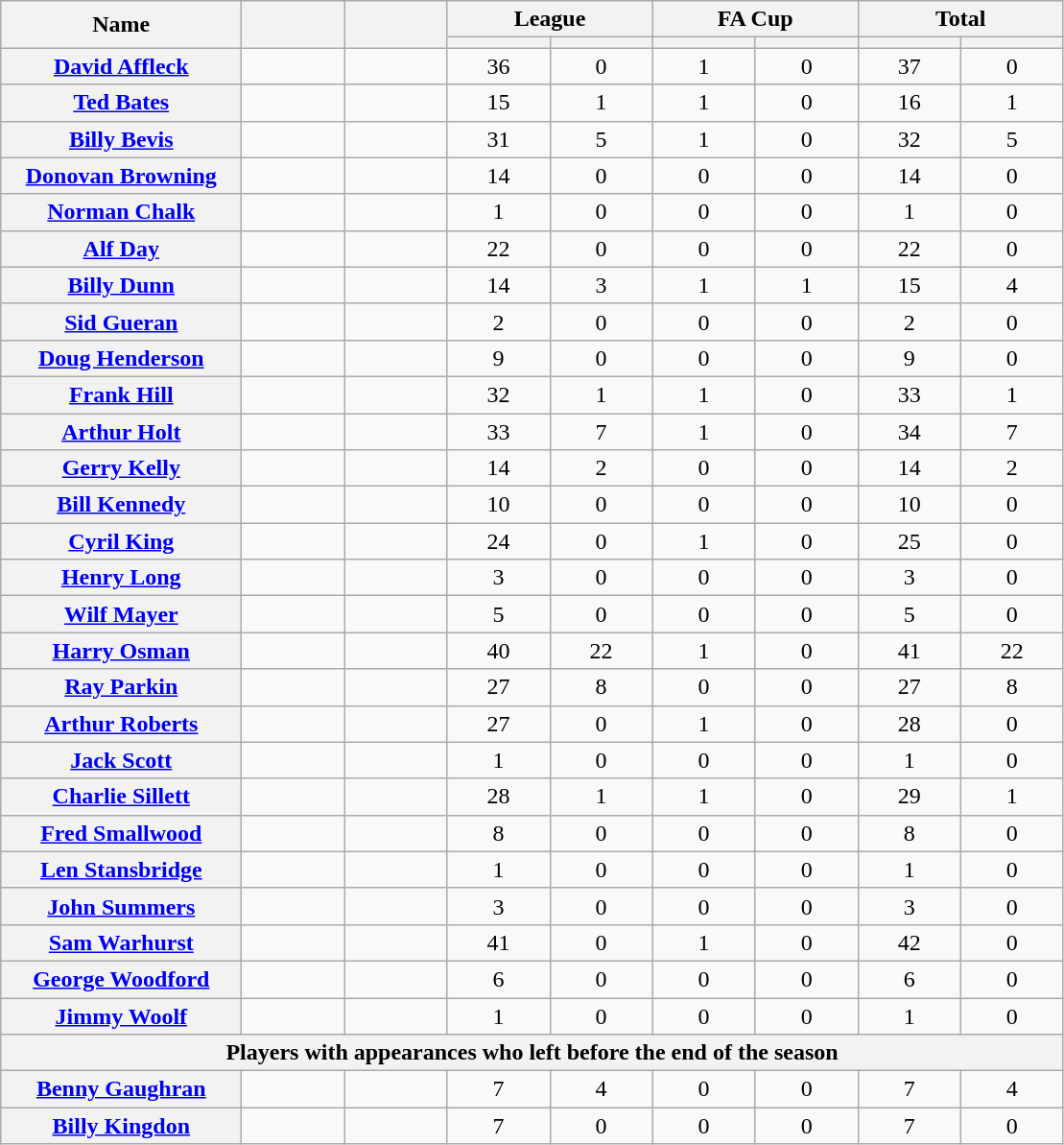<table class="wikitable plainrowheaders" style="text-align:center;">
<tr>
<th scope="col" rowspan="2" style="width:10em;">Name</th>
<th scope="col" rowspan="2" style="width:4em;"></th>
<th scope="col" rowspan="2" style="width:4em;"></th>
<th scope="col" colspan="2">League</th>
<th scope="col" colspan="2">FA Cup</th>
<th scope="col" colspan="2">Total</th>
</tr>
<tr>
<th scope="col" style="width:4em;"></th>
<th scope="col" style="width:4em;"></th>
<th scope="col" style="width:4em;"></th>
<th scope="col" style="width:4em;"></th>
<th scope="col" style="width:4em;"></th>
<th scope="col" style="width:4em;"></th>
</tr>
<tr>
<th scope="row"><a href='#'>David Affleck</a></th>
<td></td>
<td></td>
<td>36</td>
<td>0</td>
<td>1</td>
<td>0</td>
<td>37</td>
<td>0</td>
</tr>
<tr>
<th scope="row"><a href='#'>Ted Bates</a></th>
<td></td>
<td></td>
<td>15</td>
<td>1</td>
<td>1</td>
<td>0</td>
<td>16</td>
<td>1</td>
</tr>
<tr>
<th scope="row"><a href='#'>Billy Bevis</a></th>
<td></td>
<td></td>
<td>31</td>
<td>5</td>
<td>1</td>
<td>0</td>
<td>32</td>
<td>5</td>
</tr>
<tr>
<th scope="row"><a href='#'>Donovan Browning</a></th>
<td></td>
<td></td>
<td>14</td>
<td>0</td>
<td>0</td>
<td>0</td>
<td>14</td>
<td>0</td>
</tr>
<tr>
<th scope="row"><a href='#'>Norman Chalk</a></th>
<td></td>
<td></td>
<td>1</td>
<td>0</td>
<td>0</td>
<td>0</td>
<td>1</td>
<td>0</td>
</tr>
<tr>
<th scope="row"><a href='#'>Alf Day</a></th>
<td></td>
<td></td>
<td>22</td>
<td>0</td>
<td>0</td>
<td>0</td>
<td>22</td>
<td>0</td>
</tr>
<tr>
<th scope="row"><a href='#'>Billy Dunn</a></th>
<td></td>
<td></td>
<td>14</td>
<td>3</td>
<td>1</td>
<td>1</td>
<td>15</td>
<td>4</td>
</tr>
<tr>
<th scope="row"><a href='#'>Sid Gueran</a></th>
<td></td>
<td></td>
<td>2</td>
<td>0</td>
<td>0</td>
<td>0</td>
<td>2</td>
<td>0</td>
</tr>
<tr>
<th scope="row"><a href='#'>Doug Henderson</a></th>
<td></td>
<td></td>
<td>9</td>
<td>0</td>
<td>0</td>
<td>0</td>
<td>9</td>
<td>0</td>
</tr>
<tr>
<th scope="row"><a href='#'>Frank Hill</a></th>
<td></td>
<td></td>
<td>32</td>
<td>1</td>
<td>1</td>
<td>0</td>
<td>33</td>
<td>1</td>
</tr>
<tr>
<th scope="row"><a href='#'>Arthur Holt</a></th>
<td></td>
<td></td>
<td>33</td>
<td>7</td>
<td>1</td>
<td>0</td>
<td>34</td>
<td>7</td>
</tr>
<tr>
<th scope="row"><a href='#'>Gerry Kelly</a></th>
<td></td>
<td></td>
<td>14</td>
<td>2</td>
<td>0</td>
<td>0</td>
<td>14</td>
<td>2</td>
</tr>
<tr>
<th scope="row"><a href='#'>Bill Kennedy</a></th>
<td></td>
<td></td>
<td>10</td>
<td>0</td>
<td>0</td>
<td>0</td>
<td>10</td>
<td>0</td>
</tr>
<tr>
<th scope="row"><a href='#'>Cyril King</a></th>
<td></td>
<td></td>
<td>24</td>
<td>0</td>
<td>1</td>
<td>0</td>
<td>25</td>
<td>0</td>
</tr>
<tr>
<th scope="row"><a href='#'>Henry Long</a></th>
<td></td>
<td></td>
<td>3</td>
<td>0</td>
<td>0</td>
<td>0</td>
<td>3</td>
<td>0</td>
</tr>
<tr>
<th scope="row"><a href='#'>Wilf Mayer</a></th>
<td></td>
<td></td>
<td>5</td>
<td>0</td>
<td>0</td>
<td>0</td>
<td>5</td>
<td>0</td>
</tr>
<tr>
<th scope="row"><a href='#'>Harry Osman</a></th>
<td></td>
<td></td>
<td>40</td>
<td>22</td>
<td>1</td>
<td>0</td>
<td>41</td>
<td>22</td>
</tr>
<tr>
<th scope="row"><a href='#'>Ray Parkin</a></th>
<td></td>
<td></td>
<td>27</td>
<td>8</td>
<td>0</td>
<td>0</td>
<td>27</td>
<td>8</td>
</tr>
<tr>
<th scope="row"><a href='#'>Arthur Roberts</a></th>
<td></td>
<td></td>
<td>27</td>
<td>0</td>
<td>1</td>
<td>0</td>
<td>28</td>
<td>0</td>
</tr>
<tr>
<th scope="row"><a href='#'>Jack Scott</a></th>
<td></td>
<td></td>
<td>1</td>
<td>0</td>
<td>0</td>
<td>0</td>
<td>1</td>
<td>0</td>
</tr>
<tr>
<th scope="row"><a href='#'>Charlie Sillett</a></th>
<td></td>
<td></td>
<td>28</td>
<td>1</td>
<td>1</td>
<td>0</td>
<td>29</td>
<td>1</td>
</tr>
<tr>
<th scope="row"><a href='#'>Fred Smallwood</a></th>
<td></td>
<td></td>
<td>8</td>
<td>0</td>
<td>0</td>
<td>0</td>
<td>8</td>
<td>0</td>
</tr>
<tr>
<th scope="row"><a href='#'>Len Stansbridge</a></th>
<td></td>
<td></td>
<td>1</td>
<td>0</td>
<td>0</td>
<td>0</td>
<td>1</td>
<td>0</td>
</tr>
<tr>
<th scope="row"><a href='#'>John Summers</a></th>
<td></td>
<td></td>
<td>3</td>
<td>0</td>
<td>0</td>
<td>0</td>
<td>3</td>
<td>0</td>
</tr>
<tr>
<th scope="row"><a href='#'>Sam Warhurst</a></th>
<td></td>
<td></td>
<td>41</td>
<td>0</td>
<td>1</td>
<td>0</td>
<td>42</td>
<td>0</td>
</tr>
<tr>
<th scope="row"><a href='#'>George Woodford</a></th>
<td></td>
<td></td>
<td>6</td>
<td>0</td>
<td>0</td>
<td>0</td>
<td>6</td>
<td>0</td>
</tr>
<tr>
<th scope="row"><a href='#'>Jimmy Woolf</a></th>
<td></td>
<td></td>
<td>1</td>
<td>0</td>
<td>0</td>
<td>0</td>
<td>1</td>
<td>0</td>
</tr>
<tr>
<th scope="col" colspan="11">Players with appearances who left before the end of the season</th>
</tr>
<tr>
<th scope="row"><a href='#'>Benny Gaughran</a></th>
<td></td>
<td></td>
<td>7</td>
<td>4</td>
<td>0</td>
<td>0</td>
<td>7</td>
<td>4</td>
</tr>
<tr>
<th scope="row"><a href='#'>Billy Kingdon</a></th>
<td></td>
<td></td>
<td>7</td>
<td>0</td>
<td>0</td>
<td>0</td>
<td>7</td>
<td>0</td>
</tr>
</table>
